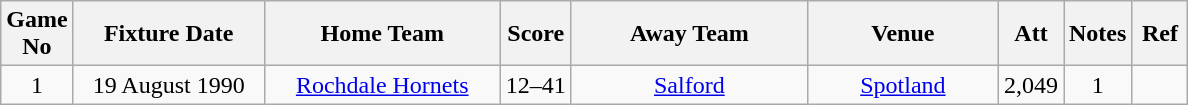<table class="wikitable" style="text-align:center;">
<tr>
<th width=20 abbr="No">Game No</th>
<th width=120 abbr="Date">Fixture Date</th>
<th width=150 abbr="Home Team">Home Team</th>
<th width=40 abbr="Score">Score</th>
<th width=150 abbr="Away Team">Away Team</th>
<th width=120 abbr="Venue">Venue</th>
<th width=30 abbr="Att">Att</th>
<th width=20 abbr="Notes">Notes</th>
<th width=30 abbr="Ref">Ref</th>
</tr>
<tr>
<td>1</td>
<td>19 August 1990</td>
<td><a href='#'>Rochdale Hornets</a></td>
<td>12–41</td>
<td><a href='#'>Salford</a></td>
<td><a href='#'>Spotland</a></td>
<td>2,049</td>
<td>1</td>
<td></td>
</tr>
</table>
